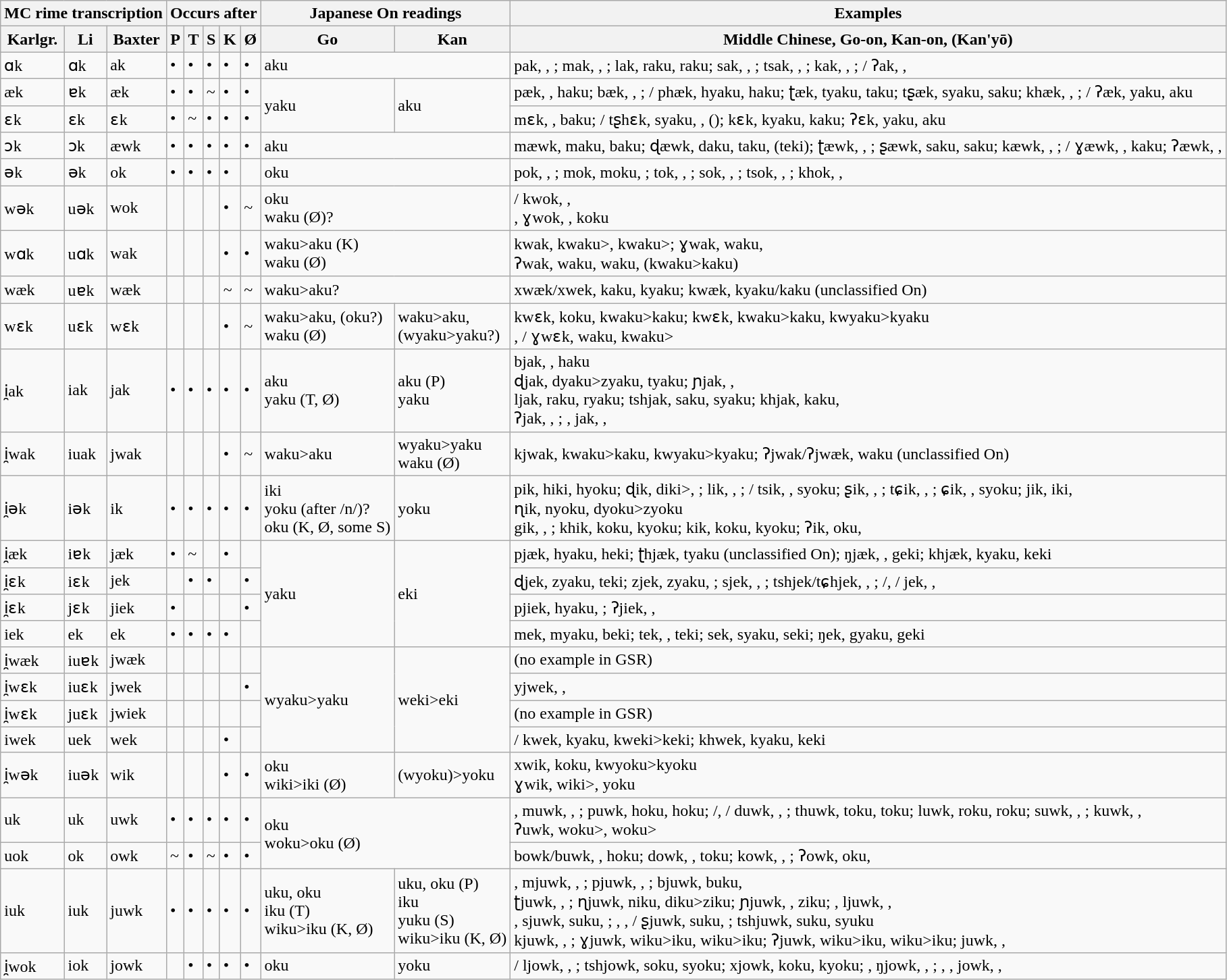<table class="wikitable defaultcenter">
<tr>
<th colspan="3">MC rime transcription</th>
<th colspan="5">Occurs after</th>
<th colspan="2">Japanese On readings</th>
<th>Examples</th>
</tr>
<tr>
<th>Karlgr.</th>
<th>Li</th>
<th>Baxter</th>
<th>P</th>
<th>T</th>
<th>S</th>
<th>K</th>
<th>Ø</th>
<th>Go</th>
<th>Kan</th>
<th>Middle Chinese, Go-on, Kan-on, (Kan'yō)</th>
</tr>
<tr>
<td>ɑk</td>
<td>ɑk</td>
<td>ak</td>
<td>•</td>
<td>•</td>
<td>•</td>
<td>•</td>
<td>•</td>
<td colspan="2">aku</td>
<td style="text-align: left;"> pak, , ;  mak, , ;  lak, raku, raku;  sak, , ;  tsak, , ;  kak, , ; / ʔak, , </td>
</tr>
<tr>
<td>æk</td>
<td>ɐk</td>
<td>æk</td>
<td>•</td>
<td>•</td>
<td>~</td>
<td>•</td>
<td>•</td>
<td rowspan="2">yaku</td>
<td rowspan="2">aku</td>
<td style="text-align: left;"> pæk, , haku;  bæk, , ; / phæk, hyaku, haku;  ʈæk, tyaku, taku;  tʂæk, syaku, saku;  khæk, , ; / ʔæk, yaku, aku</td>
</tr>
<tr>
<td>ɛk</td>
<td>ɛk</td>
<td>ɛk</td>
<td>•</td>
<td>~</td>
<td>•</td>
<td>•</td>
<td>•</td>
<td style="text-align: left;"> mɛk, , baku; / tʂhɛk, syaku, , ();  kɛk, kyaku, kaku;  ʔɛk, yaku, aku</td>
</tr>
<tr>
<td>ɔk</td>
<td>ɔk</td>
<td>æwk</td>
<td>•</td>
<td>•</td>
<td>•</td>
<td>•</td>
<td>•</td>
<td colspan="2">aku</td>
<td style="text-align: left;"> mæwk, maku, baku;  ɖæwk, daku, taku, (teki);  ʈæwk, , ;  ʂæwk, saku, saku;  kæwk, , ; / ɣæwk, , kaku;  ʔæwk, , </td>
</tr>
<tr>
<td>ǝk</td>
<td>ǝk</td>
<td>ok</td>
<td>•</td>
<td>•</td>
<td>•</td>
<td>•</td>
<td></td>
<td colspan="2">oku</td>
<td style="text-align: left;"> pok, , ;  mok, moku, ;  tok, , ;  sok, , ;  tsok, , ;  khok, , </td>
</tr>
<tr>
<td>wǝk</td>
<td>uǝk</td>
<td>wok</td>
<td></td>
<td></td>
<td></td>
<td>•</td>
<td>~</td>
<td colspan="2">oku<br>waku (Ø)?</td>
<td style="text-align: left;">/ kwok, , <br>,  ɣwok, , koku</td>
</tr>
<tr>
<td>wɑk</td>
<td>uɑk</td>
<td>wak</td>
<td></td>
<td></td>
<td></td>
<td>•</td>
<td>•</td>
<td colspan="2">waku>aku (K)<br>waku (Ø)</td>
<td style="text-align: left;"> kwak, kwaku>, kwaku>;  ɣwak, waku, <br> ʔwak, waku, waku, (kwaku>kaku)</td>
</tr>
<tr>
<td>wæk</td>
<td>uɐk</td>
<td>wæk</td>
<td></td>
<td></td>
<td></td>
<td>~</td>
<td>~</td>
<td colspan="2">waku>aku?</td>
<td style="text-align: left;"> xwæk/xwek, kaku, kyaku;  kwæk, kyaku/kaku (unclassified On)</td>
</tr>
<tr>
<td>wɛk</td>
<td>uɛk</td>
<td>wɛk</td>
<td></td>
<td></td>
<td></td>
<td>•</td>
<td>~</td>
<td>waku>aku, (oku?)<br>waku (Ø)</td>
<td>waku>aku,<br>(wyaku>yaku?)</td>
<td style="text-align: left;"> kwɛk, koku, kwaku>kaku;  kwɛk, kwaku>kaku, kwyaku>kyaku<br>, / ɣwɛk, waku, kwaku></td>
</tr>
<tr>
<td>i̯ak</td>
<td>iak</td>
<td>jak</td>
<td>•</td>
<td>•</td>
<td>•</td>
<td>•</td>
<td>•</td>
<td>aku<br>yaku (T, Ø)</td>
<td>aku (P)<br>yaku</td>
<td style="text-align: left;"> bjak, , haku<br> ɖjak, dyaku>zyaku, tyaku;  ɲjak, , <br> ljak, raku, ryaku;  tshjak, saku, syaku;  khjak, kaku, <br> ʔjak, , ; ,  jak, , </td>
</tr>
<tr>
<td>i̯wak</td>
<td>iuak</td>
<td>jwak</td>
<td></td>
<td></td>
<td></td>
<td>•</td>
<td>~</td>
<td>waku>aku</td>
<td>wyaku>yaku<br>waku (Ø)</td>
<td style="text-align: left;"> kjwak, kwaku>kaku, kwyaku>kyaku;  ʔjwak/ʔjwæk, waku (unclassified On)</td>
</tr>
<tr>
<td>i̯ǝk</td>
<td>iǝk</td>
<td>ik</td>
<td>•</td>
<td>•</td>
<td>•</td>
<td>•</td>
<td>•</td>
<td>iki<br>yoku (after /n/)?<br>oku (K, Ø, some S)</td>
<td>yoku</td>
<td style="text-align: left;"> pik, hiki, hyoku;  ɖik, diki>, ;  lik, , ; / tsik, , syoku;  ʂik, , ;  tɕik, , ;  ɕik, , syoku;  jik, iki, <br> ɳik, nyoku, dyoku>zyoku<br> gik, , ;  khik, koku, kyoku;  kik, koku, kyoku;  ʔik, oku, </td>
</tr>
<tr>
<td>i̯æk</td>
<td>iɐk</td>
<td>jæk</td>
<td>•</td>
<td>~</td>
<td></td>
<td>•</td>
<td></td>
<td rowspan="4">yaku</td>
<td rowspan="4">eki</td>
<td style="text-align: left;"> pjæk, hyaku, heki;  ʈhjæk, tyaku (unclassified On);  ŋjæk, , geki;  khjæk, kyaku, keki</td>
</tr>
<tr>
<td>i̯ɛk</td>
<td>iɛk</td>
<td>jek</td>
<td></td>
<td>•</td>
<td>•</td>
<td></td>
<td>•</td>
<td style="text-align: left;"> ɖjek, zyaku, teki;  zjek, zyaku, ;  sjek, , ;  tshjek/tɕhjek, , ; /, / jek, , </td>
</tr>
<tr>
<td>i̯ɛk</td>
<td>jɛk</td>
<td>jiek</td>
<td>•</td>
<td></td>
<td></td>
<td></td>
<td>•</td>
<td style="text-align: left;"> pjiek, hyaku, ;  ʔjiek, , </td>
</tr>
<tr>
<td>iek</td>
<td>ek</td>
<td>ek</td>
<td>•</td>
<td>•</td>
<td>•</td>
<td>•</td>
<td></td>
<td style="text-align: left;"> mek, myaku, beki;  tek, , teki;  sek, syaku, seki;  ŋek, gyaku, geki</td>
</tr>
<tr>
<td>i̯wæk</td>
<td>iuɐk</td>
<td>jwæk</td>
<td></td>
<td></td>
<td></td>
<td></td>
<td></td>
<td rowspan="4">wyaku>yaku</td>
<td rowspan="4">weki>eki</td>
<td style="text-align: left;">(no example in GSR)</td>
</tr>
<tr>
<td>i̯wɛk</td>
<td>iuɛk</td>
<td>jwek</td>
<td></td>
<td></td>
<td></td>
<td></td>
<td>•</td>
<td style="text-align: left;"> yjwek, , </td>
</tr>
<tr>
<td>i̯wɛk</td>
<td>juɛk</td>
<td>jwiek</td>
<td></td>
<td></td>
<td></td>
<td></td>
<td></td>
<td style="text-align: left;">(no example in GSR)</td>
</tr>
<tr>
<td>iwek</td>
<td>uek</td>
<td>wek</td>
<td></td>
<td></td>
<td></td>
<td>•</td>
<td></td>
<td style="text-align: left;">/ kwek, kyaku, kweki>keki;  khwek, kyaku, keki</td>
</tr>
<tr>
<td>i̯wǝk</td>
<td>iuǝk</td>
<td>wik</td>
<td></td>
<td></td>
<td></td>
<td>•</td>
<td>•</td>
<td>oku<br>wiki>iki (Ø)</td>
<td>(wyoku)>yoku</td>
<td style="text-align: left;"> xwik, koku, kwyoku>kyoku<br> ɣwik, wiki>, yoku</td>
</tr>
<tr>
<td>uk</td>
<td>uk</td>
<td>uwk</td>
<td>•</td>
<td>•</td>
<td>•</td>
<td>•</td>
<td>•</td>
<td colspan="2" rowspan="2">oku<br>woku>oku (Ø)</td>
<td style="text-align: left;">,  muwk, , ;  puwk, hoku, hoku; /, / duwk, , ;  thuwk, toku, toku;  luwk, roku, roku;  suwk, , ;  kuwk, , <br> ʔuwk, woku>, woku></td>
</tr>
<tr>
<td>uok</td>
<td>ok</td>
<td>owk</td>
<td>~</td>
<td>•</td>
<td>~</td>
<td>•</td>
<td>•</td>
<td style="text-align: left;"> bowk/buwk, , hoku;  dowk, , toku;  kowk, , ;  ʔowk, oku, </td>
</tr>
<tr>
<td>iuk</td>
<td>iuk</td>
<td>juwk</td>
<td>•</td>
<td>•</td>
<td>•</td>
<td>•</td>
<td>•</td>
<td>uku, oku<br>iku (T)<br>wiku>iku (K, Ø)</td>
<td>uku, oku (P)<br>iku<br>yuku (S)<br>wiku>iku (K, Ø)</td>
<td style="text-align: left;">,  mjuwk, , ;  pjuwk, , ;  bjuwk, buku, <br> ʈjuwk, , ;  ɳjuwk, niku, diku>ziku;  ɲjuwk, , ziku; ,  ljuwk, , <br>,  sjuwk, suku, ; , , / ʂjuwk, suku, ;  tshjuwk, suku, syuku<br> kjuwk, , ;  ɣjuwk, wiku>iku, wiku>iku;  ʔjuwk, wiku>iku, wiku>iku;  juwk, , </td>
</tr>
<tr>
<td>i̯wok</td>
<td>iok</td>
<td>jowk</td>
<td></td>
<td>•</td>
<td>•</td>
<td>•</td>
<td>•</td>
<td>oku</td>
<td>yoku</td>
<td style="text-align: left;">/ ljowk, , ;  tshjowk, soku, syoku;  xjowk, koku, kyoku; ,  ŋjowk, , ; , ,  jowk, , </td>
</tr>
</table>
